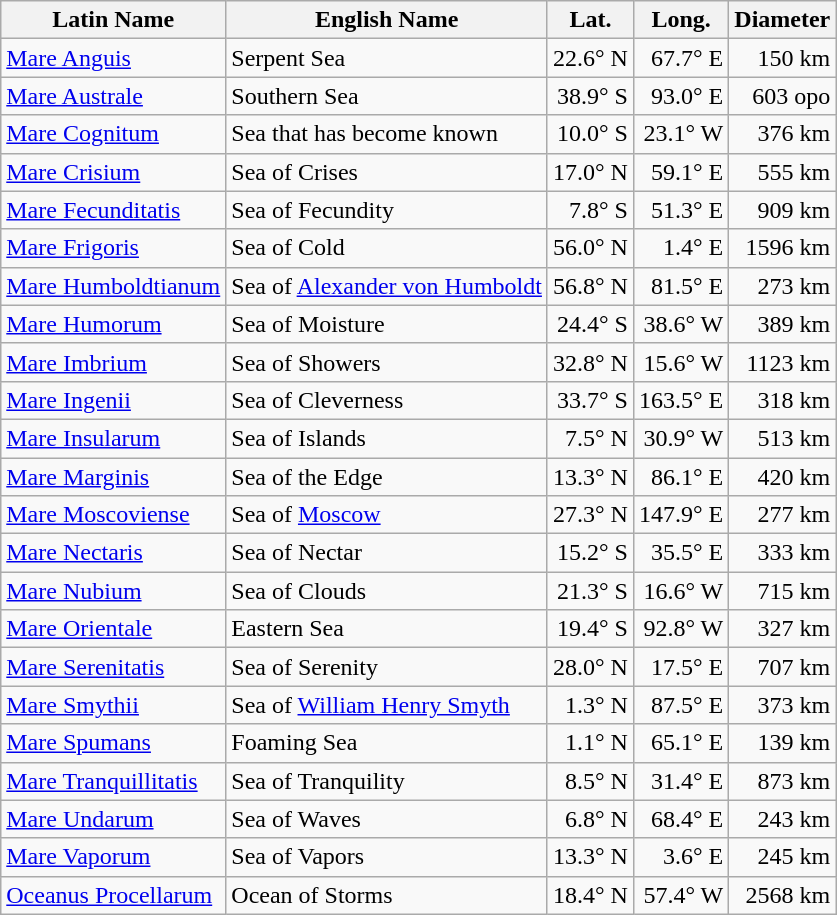<table class="wikitable sortable">
<tr>
<th>Latin Name</th>
<th>English Name</th>
<th>Lat.</th>
<th>Long.</th>
<th>Diameter</th>
</tr>
<tr>
<td><a href='#'>Mare Anguis</a></td>
<td>Serpent Sea</td>
<td align="right" data-sort-value="22.6">22.6° N</td>
<td align="right" data-sort-value="67.7">67.7° E</td>
<td align="right" data-sort-value="150">150 km</td>
</tr>
<tr>
<td><a href='#'>Mare Australe</a></td>
<td>Southern Sea</td>
<td align="right" data-sort-value="-38.9">38.9° S</td>
<td align="right" data-sort-value="93.0">93.0° E</td>
<td align="right" data-sort-value="603">603 opo</td>
</tr>
<tr>
<td><a href='#'>Mare Cognitum</a></td>
<td>Sea that has become known</td>
<td align="right" data-sort-value="-10.0">10.0° S</td>
<td align="right" data-sort-value="-23.1">23.1° W</td>
<td align="right" data-sort-value="376">376 km</td>
</tr>
<tr>
<td><a href='#'>Mare Crisium</a></td>
<td>Sea of Crises</td>
<td align="right" data-sort-value="17.0">17.0° N</td>
<td align="right" data-sort-value="59.1">59.1° E</td>
<td align="right" data-sort-value="555">555 km</td>
</tr>
<tr>
<td><a href='#'>Mare Fecunditatis</a></td>
<td>Sea of Fecundity</td>
<td align="right" data-sort-value="-7.8">7.8° S</td>
<td align="right" data-sort-value="51.3">51.3° E</td>
<td align="right" data-sort-value="909">909 km</td>
</tr>
<tr>
<td><a href='#'>Mare Frigoris</a></td>
<td>Sea of Cold</td>
<td align="right" data-sort-value="56.0">56.0° N</td>
<td align="right" data-sort-value="1.4">1.4° E</td>
<td align="right" data-sort-value="1596">1596 km</td>
</tr>
<tr>
<td><a href='#'>Mare Humboldtianum</a></td>
<td>Sea of <a href='#'>Alexander von Humboldt</a></td>
<td align="right" data-sort-value="56.8">56.8° N</td>
<td align="right" data-sort-value="81.5">81.5° E</td>
<td align="right" data-sort-value="273">273 km</td>
</tr>
<tr>
<td><a href='#'>Mare Humorum</a></td>
<td>Sea of Moisture</td>
<td align="right" data-sort-value="-24.4">24.4° S</td>
<td align="right" data-sort-value="-38.6">38.6° W</td>
<td align="right" data-sort-value="389">389 km</td>
</tr>
<tr>
<td><a href='#'>Mare Imbrium</a></td>
<td>Sea of Showers</td>
<td align="right" data-sort-value="32.8">32.8° N</td>
<td align="right" data-sort-value="-15.6">15.6° W</td>
<td align="right" data-sort-value="1123">1123 km</td>
</tr>
<tr>
<td><a href='#'>Mare Ingenii</a></td>
<td>Sea of Cleverness</td>
<td align="right" data-sort-value="-33.7">33.7° S</td>
<td align="right" data-sort-value="163.5">163.5° E</td>
<td align="right" data-sort-value="318">318 km</td>
</tr>
<tr>
<td><a href='#'>Mare Insularum</a></td>
<td>Sea of Islands</td>
<td align="right" data-sort-value="7.5">7.5° N</td>
<td align="right" data-sort-value="-30.9">30.9° W</td>
<td align="right" data-sort-value="513">513 km</td>
</tr>
<tr>
<td><a href='#'>Mare Marginis</a></td>
<td>Sea of the Edge</td>
<td align="right" data-sort-value="13.3">13.3° N</td>
<td align="right" data-sort-value="86.1">86.1° E</td>
<td align="right" data-sort-value="420">420 km</td>
</tr>
<tr>
<td><a href='#'>Mare Moscoviense</a></td>
<td>Sea of <a href='#'>Moscow</a></td>
<td align="right" data-sort-value="27.3">27.3° N</td>
<td align="right" data-sort-value="147.9">147.9° E</td>
<td align="right" data-sort-value="277">277 km</td>
</tr>
<tr>
<td><a href='#'>Mare Nectaris</a></td>
<td>Sea of Nectar</td>
<td align="right" data-sort-value="-15.2">15.2° S</td>
<td align="right" data-sort-value="35.5">35.5° E</td>
<td align="right" data-sort-value="333">333 km</td>
</tr>
<tr>
<td><a href='#'>Mare Nubium</a></td>
<td>Sea of Clouds</td>
<td align="right" data-sort-value="-21.3">21.3° S</td>
<td align="right" data-sort-value="-16.6">16.6° W</td>
<td align="right" data-sort-value="715">715 km</td>
</tr>
<tr>
<td><a href='#'>Mare Orientale</a></td>
<td>Eastern Sea</td>
<td align="right" data-sort-value="-19.4">19.4° S</td>
<td align="right" data-sort-value="-92.8">92.8° W</td>
<td align="right" data-sort-value="327">327 km</td>
</tr>
<tr>
<td><a href='#'>Mare Serenitatis</a></td>
<td>Sea of Serenity</td>
<td align="right" data-sort-value="28.0">28.0° N</td>
<td align="right" data-sort-value="17.5">17.5° E</td>
<td align="right" data-sort-value="707">707 km</td>
</tr>
<tr>
<td><a href='#'>Mare Smythii</a></td>
<td>Sea of <a href='#'>William Henry Smyth</a></td>
<td align="right" data-sort-value="1.3">1.3° N</td>
<td align="right" data-sort-value="87.5">87.5° E</td>
<td align="right" data-sort-value="373">373 km</td>
</tr>
<tr>
<td><a href='#'>Mare Spumans</a></td>
<td>Foaming Sea</td>
<td align="right" data-sort-value="1.1">1.1° N</td>
<td align="right" data-sort-value="65.1">65.1° E</td>
<td align="right" data-sort-value="139">139 km</td>
</tr>
<tr>
<td><a href='#'>Mare Tranquillitatis</a></td>
<td>Sea of Tranquility</td>
<td align="right" data-sort-value="8.5">8.5° N</td>
<td align="right" data-sort-value="31.4">31.4° E</td>
<td align="right" data-sort-value="873">873 km</td>
</tr>
<tr>
<td><a href='#'>Mare Undarum</a></td>
<td>Sea of Waves</td>
<td align="right" data-sort-value="6.8">6.8° N</td>
<td align="right" data-sort-value="68.4">68.4° E</td>
<td align="right" data-sort-value="243">243 km</td>
</tr>
<tr>
<td><a href='#'>Mare Vaporum</a></td>
<td>Sea of Vapors</td>
<td align="right" data-sort-value="13.3">13.3° N</td>
<td align="right" data-sort-value="3.6">3.6° E</td>
<td align="right" data-sort-value="245">245 km</td>
</tr>
<tr>
<td><a href='#'>Oceanus Procellarum</a></td>
<td>Ocean of Storms</td>
<td align="right" data-sort-value="18.4">18.4° N</td>
<td align="right" data-sort-value="-57.4">57.4° W</td>
<td align="right" data-sort-value="2568">2568 km</td>
</tr>
</table>
